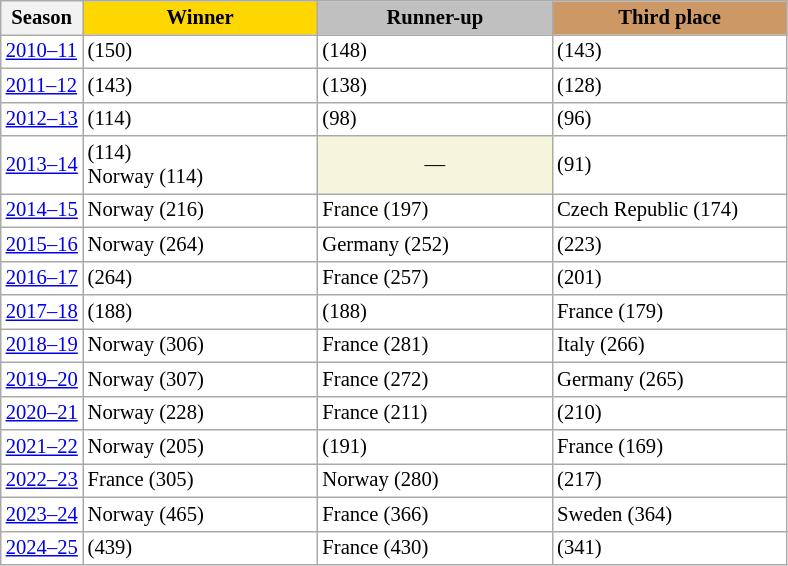<table class="wikitable plainrowheaders" style="background:#fff; font-size:86%; line-height:16px; border:grey solid 1px; border-collapse:collapse;">
<tr>
<th>Season</th>
<th scope="col" style="background:gold; width:150px;">Winner</th>
<th scope="col" style="background:silver; width:150px;">Runner-up</th>
<th scope="col" style="background:#c96; width:150px;">Third place</th>
</tr>
<tr>
<td><a href='#'>2010–11</a></td>
<td> (150)</td>
<td> (148)</td>
<td> (143)</td>
</tr>
<tr>
<td><a href='#'>2011–12</a></td>
<td> (143)</td>
<td> (138)</td>
<td> (128)</td>
</tr>
<tr>
<td><a href='#'>2012–13</a></td>
<td> (114)</td>
<td> (98)</td>
<td> (96)</td>
</tr>
<tr>
<td><a href='#'>2013–14</a></td>
<td> (114)<br> Norway (114)</td>
<td bgcolor="F5F5DC" align="center">—</td>
<td> (91)</td>
</tr>
<tr>
<td><a href='#'>2014–15</a></td>
<td> Norway (216)</td>
<td> France (197)</td>
<td> Czech Republic (174)</td>
</tr>
<tr>
<td><a href='#'>2015–16</a></td>
<td> Norway (264)</td>
<td> Germany (252)</td>
<td> (223)</td>
</tr>
<tr>
<td><a href='#'>2016–17</a></td>
<td> (264)</td>
<td> France (257)</td>
<td> (201)</td>
</tr>
<tr>
<td><a href='#'>2017–18</a></td>
<td> (188)</td>
<td> (188)</td>
<td> France (179)</td>
</tr>
<tr>
<td><a href='#'>2018–19</a></td>
<td> Norway (306)</td>
<td> France (281)</td>
<td> Italy (266)</td>
</tr>
<tr>
<td><a href='#'>2019–20</a></td>
<td> Norway (307)</td>
<td> France (272)</td>
<td> Germany (265)</td>
</tr>
<tr>
<td><a href='#'>2020–21</a></td>
<td> Norway (228)</td>
<td> France (211)</td>
<td> (210)</td>
</tr>
<tr>
<td><a href='#'>2021–22</a></td>
<td> Norway (205)</td>
<td> (191)</td>
<td> France (169)</td>
</tr>
<tr>
<td><a href='#'>2022–23</a></td>
<td> France (305)</td>
<td> Norway (280)</td>
<td> (217)</td>
</tr>
<tr>
<td><a href='#'>2023–24</a></td>
<td> Norway (465)</td>
<td> France (366)</td>
<td> Sweden (364)</td>
</tr>
<tr>
<td><a href='#'>2024–25</a></td>
<td> (439)</td>
<td> France (430)</td>
<td> (341)</td>
</tr>
</table>
